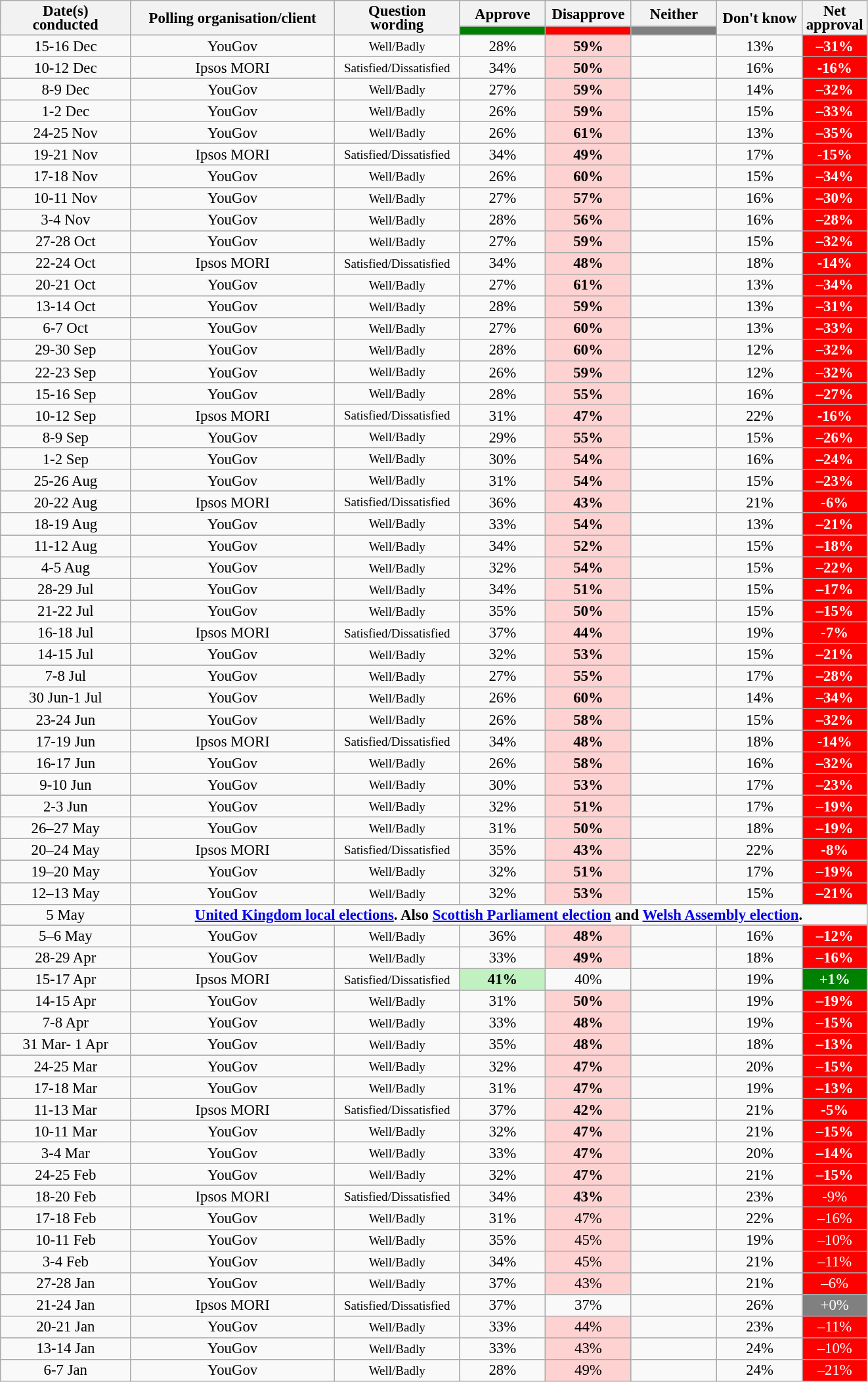<table class="wikitable collapsible sortable" style="text-align:center;font-size:95%;line-height:14px;">
<tr>
<th style="width:125px;" rowspan="2">Date(s)<br>conducted</th>
<th style="width:200px;" rowspan="2">Polling organisation/client</th>
<th style="width:120px;" rowspan="2">Question<br>wording</th>
<th class="unsortable" style="width:80px;">Approve</th>
<th class="unsortable" style="width: 80px;">Disapprove</th>
<th class="unsortable" style="width:80px;">Neither</th>
<th class="unsortable" style="width:80px;" rowspan="2">Don't know</th>
<th class="unsortable" style="width:20px;" rowspan="2">Net approval</th>
</tr>
<tr>
<th class="unsortable" style="background:green;width:60px;"></th>
<th class="unsortable" style="background:red;width:60px;"></th>
<th class="unsortable" style="background:grey;width:60px;"></th>
</tr>
<tr>
<td>15-16 Dec</td>
<td>YouGov</td>
<td><small>Well/Badly</small></td>
<td>28%</td>
<td style="background:#FFD2D2"><strong>59%</strong></td>
<td></td>
<td>13%</td>
<td style="background:red;color:white;"><strong>–31%</strong></td>
</tr>
<tr>
<td>10-12 Dec</td>
<td>Ipsos MORI</td>
<td><small>Satisfied/Dissatisfied</small></td>
<td>34%</td>
<td style="background:#FFD2D2"><strong>50%</strong></td>
<td></td>
<td>16%</td>
<td style="background:red;color:white;"><strong>-16%</strong></td>
</tr>
<tr>
<td>8-9 Dec</td>
<td>YouGov</td>
<td><small>Well/Badly</small></td>
<td>27%</td>
<td style="background:#FFD2D2"><strong>59%</strong></td>
<td></td>
<td>14%</td>
<td style="background:red;color:white;"><strong>–32%</strong></td>
</tr>
<tr>
<td>1-2 Dec</td>
<td>YouGov</td>
<td><small>Well/Badly</small></td>
<td>26%</td>
<td style="background:#FFD2D2"><strong>59%</strong></td>
<td></td>
<td>15%</td>
<td style="background:red;color:white;"><strong>–33%</strong></td>
</tr>
<tr>
<td>24-25 Nov</td>
<td>YouGov</td>
<td><small>Well/Badly</small></td>
<td>26%</td>
<td style="background:#FFD2D2"><strong>61%</strong></td>
<td></td>
<td>13%</td>
<td style="background:red;color:white;"><strong>–35%</strong></td>
</tr>
<tr>
<td>19-21 Nov</td>
<td>Ipsos MORI</td>
<td><small>Satisfied/Dissatisfied</small></td>
<td>34%</td>
<td style="background:#FFD2D2"><strong>49%</strong></td>
<td></td>
<td>17%</td>
<td style="background:red;color:white;"><strong>-15%</strong></td>
</tr>
<tr>
<td>17-18 Nov</td>
<td>YouGov</td>
<td><small>Well/Badly</small></td>
<td>26%</td>
<td style="background:#FFD2D2"><strong>60%</strong></td>
<td></td>
<td>15%</td>
<td style="background:red;color:white;"><strong>–34%</strong></td>
</tr>
<tr>
<td>10-11 Nov</td>
<td>YouGov</td>
<td><small>Well/Badly</small></td>
<td>27%</td>
<td style="background:#FFD2D2"><strong>57%</strong></td>
<td></td>
<td>16%</td>
<td style="background:red;color:white;"><strong>–30%</strong></td>
</tr>
<tr>
<td>3-4 Nov</td>
<td>YouGov</td>
<td><small>Well/Badly</small></td>
<td>28%</td>
<td style="background:#FFD2D2"><strong>56%</strong></td>
<td></td>
<td>16%</td>
<td style="background:red;color:white;"><strong>–28%</strong></td>
</tr>
<tr>
<td>27-28 Oct</td>
<td>YouGov</td>
<td><small>Well/Badly</small></td>
<td>27%</td>
<td style="background:#FFD2D2"><strong>59%</strong></td>
<td></td>
<td>15%</td>
<td style="background:red;color:white;"><strong>–32%</strong></td>
</tr>
<tr>
<td>22-24 Oct</td>
<td>Ipsos MORI</td>
<td><small>Satisfied/Dissatisfied</small></td>
<td>34%</td>
<td style="background:#FFD2D2"><strong>48%</strong></td>
<td></td>
<td>18%</td>
<td style="background:red;color:white;"><strong>-14%</strong></td>
</tr>
<tr>
<td>20-21 Oct</td>
<td>YouGov</td>
<td><small>Well/Badly</small></td>
<td>27%</td>
<td style="background:#FFD2D2"><strong>61%</strong></td>
<td></td>
<td>13%</td>
<td style="background:red;color:white;"><strong>–34%</strong></td>
</tr>
<tr>
<td>13-14 Oct</td>
<td>YouGov</td>
<td><small>Well/Badly</small></td>
<td>28%</td>
<td style="background:#FFD2D2"><strong>59%</strong></td>
<td></td>
<td>13%</td>
<td style="background:red;color:white;"><strong>–31%</strong></td>
</tr>
<tr>
<td>6-7 Oct</td>
<td>YouGov</td>
<td><small>Well/Badly</small></td>
<td>27%</td>
<td style="background:#FFD2D2"><strong>60%</strong></td>
<td></td>
<td>13%</td>
<td style="background:red;color:white;"><strong>–33%</strong></td>
</tr>
<tr>
<td>29-30 Sep</td>
<td>YouGov</td>
<td><small>Well/Badly</small></td>
<td>28%</td>
<td style="background:#FFD2D2"><strong>60%</strong></td>
<td></td>
<td>12%</td>
<td style="background:red;color:white;"><strong>–32%</strong></td>
</tr>
<tr>
<td>22-23 Sep</td>
<td>YouGov</td>
<td><small>Well/Badly</small></td>
<td>26%</td>
<td style="background:#FFD2D2"><strong>59%</strong></td>
<td></td>
<td>12%</td>
<td style="background:red;color:white;"><strong>–32%</strong></td>
</tr>
<tr>
<td>15-16 Sep</td>
<td>YouGov</td>
<td><small>Well/Badly</small></td>
<td>28%</td>
<td style="background:#FFD2D2"><strong>55%</strong></td>
<td></td>
<td>16%</td>
<td style="background:red;color:white;"><strong>–27%</strong></td>
</tr>
<tr>
<td>10-12 Sep</td>
<td>Ipsos MORI</td>
<td><small>Satisfied/Dissatisfied</small></td>
<td>31%</td>
<td style="background:#FFD2D2"><strong>47%</strong></td>
<td></td>
<td>22%</td>
<td style="background:red;color:white;"><strong>-16%</strong></td>
</tr>
<tr>
<td>8-9 Sep</td>
<td>YouGov</td>
<td><small>Well/Badly</small></td>
<td>29%</td>
<td style="background:#FFD2D2"><strong>55%</strong></td>
<td></td>
<td>15%</td>
<td style="background:red;color:white;"><strong>–26%</strong></td>
</tr>
<tr>
<td>1-2 Sep</td>
<td>YouGov</td>
<td><small>Well/Badly</small></td>
<td>30%</td>
<td style="background:#FFD2D2"><strong>54%</strong></td>
<td></td>
<td>16%</td>
<td style="background:red;color:white;"><strong>–24%</strong></td>
</tr>
<tr>
<td>25-26 Aug</td>
<td>YouGov</td>
<td><small>Well/Badly</small></td>
<td>31%</td>
<td style="background:#FFD2D2"><strong>54%</strong></td>
<td></td>
<td>15%</td>
<td style="background:red;color:white;"><strong>–23%</strong></td>
</tr>
<tr>
<td>20-22 Aug</td>
<td>Ipsos MORI</td>
<td><small>Satisfied/Dissatisfied</small></td>
<td>36%</td>
<td style="background:#FFD2D2"><strong>43%</strong></td>
<td></td>
<td>21%</td>
<td style="background:red;color:white;"><strong>-6%</strong></td>
</tr>
<tr>
<td>18-19 Aug</td>
<td>YouGov</td>
<td><small>Well/Badly</small></td>
<td>33%</td>
<td style="background:#FFD2D2"><strong>54%</strong></td>
<td></td>
<td>13%</td>
<td style="background:red;color:white;"><strong>–21%</strong></td>
</tr>
<tr>
<td>11-12 Aug</td>
<td>YouGov</td>
<td><small>Well/Badly</small></td>
<td>34%</td>
<td style="background:#FFD2D2"><strong>52%</strong></td>
<td></td>
<td>15%</td>
<td style="background:red;color:white;"><strong>–18%</strong></td>
</tr>
<tr>
<td>4-5 Aug</td>
<td>YouGov</td>
<td><small>Well/Badly</small></td>
<td>32%</td>
<td style="background:#FFD2D2"><strong>54%</strong></td>
<td></td>
<td>15%</td>
<td style="background:red;color:white;"><strong>–22%</strong></td>
</tr>
<tr>
<td>28-29 Jul</td>
<td>YouGov</td>
<td><small>Well/Badly</small></td>
<td>34%</td>
<td style="background:#FFD2D2"><strong>51%</strong></td>
<td></td>
<td>15%</td>
<td style="background:red;color:white;"><strong>–17%</strong></td>
</tr>
<tr>
<td>21-22 Jul</td>
<td>YouGov</td>
<td><small>Well/Badly</small></td>
<td>35%</td>
<td style="background:#FFD2D2"><strong>50%</strong></td>
<td></td>
<td>15%</td>
<td style="background:red;color:white;"><strong>–15%</strong></td>
</tr>
<tr>
<td>16-18 Jul</td>
<td>Ipsos MORI</td>
<td><small>Satisfied/Dissatisfied</small></td>
<td>37%</td>
<td style="background:#FFD2D2"><strong>44%</strong></td>
<td></td>
<td>19%</td>
<td style="background:red;color:white;"><strong>-7%</strong></td>
</tr>
<tr>
<td>14-15 Jul</td>
<td>YouGov</td>
<td><small>Well/Badly</small></td>
<td>32%</td>
<td style="background:#FFD2D2"><strong>53%</strong></td>
<td></td>
<td>15%</td>
<td style="background:red;color:white;"><strong>–21%</strong></td>
</tr>
<tr>
<td>7-8 Jul</td>
<td>YouGov</td>
<td><small>Well/Badly</small></td>
<td>27%</td>
<td style="background:#FFD2D2"><strong>55%</strong></td>
<td></td>
<td>17%</td>
<td style="background:red;color:white;"><strong>–28%</strong></td>
</tr>
<tr>
<td>30 Jun-1 Jul</td>
<td>YouGov</td>
<td><small>Well/Badly</small></td>
<td>26%</td>
<td style="background:#FFD2D2"><strong>60%</strong></td>
<td></td>
<td>14%</td>
<td style="background:red;color:white;"><strong>–34%</strong></td>
</tr>
<tr>
<td>23-24 Jun</td>
<td>YouGov</td>
<td><small>Well/Badly</small></td>
<td>26%</td>
<td style="background:#FFD2D2"><strong>58%</strong></td>
<td></td>
<td>15%</td>
<td style="background:red;color:white;"><strong>–32%</strong></td>
</tr>
<tr>
<td>17-19 Jun</td>
<td>Ipsos MORI</td>
<td><small>Satisfied/Dissatisfied</small></td>
<td>34%</td>
<td style="background:#FFD2D2"><strong>48%</strong></td>
<td></td>
<td>18%</td>
<td style="background:red;color:white;"><strong>-14%</strong></td>
</tr>
<tr>
<td>16-17 Jun</td>
<td>YouGov</td>
<td><small>Well/Badly</small></td>
<td>26%</td>
<td style="background:#FFD2D2"><strong>58%</strong></td>
<td></td>
<td>16%</td>
<td style="background:red;color:white;"><strong>–32%</strong></td>
</tr>
<tr>
<td>9-10 Jun</td>
<td>YouGov</td>
<td><small>Well/Badly</small></td>
<td>30%</td>
<td style="background:#FFD2D2"><strong>53%</strong></td>
<td></td>
<td>17%</td>
<td style="background:red;color:white;"><strong>–23%</strong></td>
</tr>
<tr>
<td>2-3 Jun</td>
<td>YouGov</td>
<td><small>Well/Badly</small></td>
<td>32%</td>
<td style="background:#FFD2D2"><strong>51%</strong></td>
<td></td>
<td>17%</td>
<td style="background:red;color:white;"><strong>–19%</strong></td>
</tr>
<tr>
<td>26–27 May</td>
<td>YouGov</td>
<td><small>Well/Badly</small></td>
<td>31%</td>
<td style="background:#FFD2D2"><strong>50%</strong></td>
<td></td>
<td>18%</td>
<td style="background:red;color:white;"><strong>–19%</strong></td>
</tr>
<tr>
<td>20–24 May</td>
<td>Ipsos MORI</td>
<td><small>Satisfied/Dissatisfied</small></td>
<td>35%</td>
<td style="background:#FFD2D2"><strong>43%</strong></td>
<td></td>
<td>22%</td>
<td style="background:red;color:white;"><strong>-8%</strong></td>
</tr>
<tr>
<td>19–20 May</td>
<td>YouGov</td>
<td><small>Well/Badly</small></td>
<td>32%</td>
<td style="background:#FFD2D2"><strong>51%</strong></td>
<td></td>
<td>17%</td>
<td style="background:red;color:white;"><strong>–19%</strong></td>
</tr>
<tr>
<td>12–13 May</td>
<td>YouGov</td>
<td><small>Well/Badly</small></td>
<td>32%</td>
<td style="background:#FFD2D2"><strong>53%</strong></td>
<td></td>
<td>15%</td>
<td style="background:red;color:white;"><strong>–21%</strong></td>
</tr>
<tr>
<td>5 May</td>
<td colspan="7"><strong><a href='#'>United Kingdom local elections</a>. Also <a href='#'>Scottish Parliament election</a> and <a href='#'>Welsh Assembly election</a>.</strong></td>
</tr>
<tr>
<td>5–6 May</td>
<td>YouGov</td>
<td><small>Well/Badly</small></td>
<td>36%</td>
<td style="background:#FFD2D2"><strong>48%</strong></td>
<td></td>
<td>16%</td>
<td style="background:red;color:white;"><strong>–12%</strong></td>
</tr>
<tr>
<td>28-29 Apr</td>
<td>YouGov</td>
<td><small>Well/Badly</small></td>
<td>33%</td>
<td style="background:#FFD2D2"><strong>49%</strong></td>
<td></td>
<td>18%</td>
<td style="background:red;color:white;"><strong>–16%</strong></td>
</tr>
<tr>
<td>15-17 Apr</td>
<td>Ipsos MORI</td>
<td><small>Satisfied/Dissatisfied</small></td>
<td style="background:#C1F0C1"><strong>41%</strong></td>
<td>40%</td>
<td></td>
<td>19%</td>
<td style="background:green;color:white;"><strong>+1%</strong></td>
</tr>
<tr>
<td>14-15 Apr</td>
<td>YouGov</td>
<td><small>Well/Badly</small></td>
<td>31%</td>
<td style="background:#FFD2D2"><strong>50%</strong></td>
<td></td>
<td>19%</td>
<td style="background:red;color:white;"><strong>–19%</strong></td>
</tr>
<tr>
<td>7-8 Apr</td>
<td>YouGov</td>
<td><small>Well/Badly</small></td>
<td>33%</td>
<td style="background:#FFD2D2"><strong>48%</strong></td>
<td></td>
<td>19%</td>
<td style="background:red;color:white;"><strong>–15%</strong></td>
</tr>
<tr>
<td>31 Mar- 1 Apr</td>
<td>YouGov</td>
<td><small>Well/Badly</small></td>
<td>35%</td>
<td style="background:#FFD2D2"><strong>48%</strong></td>
<td></td>
<td>18%</td>
<td style="background:red;color:white;"><strong>–13%</strong></td>
</tr>
<tr>
<td>24-25 Mar</td>
<td>YouGov</td>
<td><small>Well/Badly</small></td>
<td>32%</td>
<td style="background:#FFD2D2"><strong>47%</strong></td>
<td></td>
<td>20%</td>
<td style="background:red;color:white;"><strong>–15%</strong></td>
</tr>
<tr>
<td>17-18 Mar</td>
<td>YouGov</td>
<td><small>Well/Badly</small></td>
<td>31%</td>
<td style="background:#FFD2D2"><strong>47%</strong></td>
<td></td>
<td>19%</td>
<td style="background:red;color:white;"><strong>–13%</strong></td>
</tr>
<tr>
<td>11-13 Mar</td>
<td>Ipsos MORI</td>
<td><small>Satisfied/Dissatisfied</small></td>
<td>37%</td>
<td style="background:#FFD2D2"><strong>42%</strong></td>
<td></td>
<td>21%</td>
<td style="background:red;color:white;"><strong>-5%</strong></td>
</tr>
<tr>
<td>10-11 Mar</td>
<td>YouGov</td>
<td><small>Well/Badly</small></td>
<td>32%</td>
<td style="background:#FFD2D2"><strong>47%</strong></td>
<td></td>
<td>21%</td>
<td style="background:red;color:white;"><strong>–15%</strong></td>
</tr>
<tr>
<td>3-4 Mar</td>
<td>YouGov</td>
<td><small>Well/Badly</small></td>
<td>33%</td>
<td style="background:#FFD2D2"><strong>47%</strong></td>
<td></td>
<td>20%</td>
<td style="background:red;color:white;"><strong>–14%</strong></td>
</tr>
<tr>
<td>24-25 Feb</td>
<td>YouGov</td>
<td><small>Well/Badly</small></td>
<td>32%</td>
<td style="background:#FFD2D2"><strong>47%</strong></td>
<td></td>
<td>21%</td>
<td style="background:red;color:white;"><strong>–15%</strong></td>
</tr>
<tr>
<td>18-20 Feb</td>
<td>Ipsos MORI</td>
<td><small>Satisfied/Dissatisfied</small></td>
<td>34%</td>
<td style="background:#FFD2D2"><strong>43%<em></td>
<td></td>
<td>23%</td>
<td style="background:red;color:white;"></strong>-9%<strong></td>
</tr>
<tr>
<td>17-18 Feb</td>
<td>YouGov</td>
<td><small>Well/Badly</small></td>
<td>31%</td>
<td style="background:#FFD2D2"></strong>47%<strong></td>
<td></td>
<td>22%</td>
<td style="background:red;color:white;"></strong>–16%<strong></td>
</tr>
<tr>
<td>10-11 Feb</td>
<td>YouGov</td>
<td><small>Well/Badly</small></td>
<td>35%</td>
<td style="background:#FFD2D2"></strong>45%<strong></td>
<td></td>
<td>19%</td>
<td style="background:red;color:white;"></strong>–10%<strong></td>
</tr>
<tr>
<td>3-4 Feb</td>
<td>YouGov</td>
<td><small>Well/Badly</small></td>
<td>34%</td>
<td style="background:#FFD2D2"></strong>45%<strong></td>
<td></td>
<td>21%</td>
<td style="background:red;color:white;"></strong>–11%<strong></td>
</tr>
<tr>
<td>27-28 Jan</td>
<td>YouGov</td>
<td><small>Well/Badly</small></td>
<td>37%</td>
<td style="background:#FFD2D2"></strong>43%<strong></td>
<td></td>
<td>21%</td>
<td style="background:red;color:white;"></strong>–6%<strong></td>
</tr>
<tr>
<td>21-24 Jan</td>
<td>Ipsos MORI</td>
<td><small>Satisfied/Dissatisfied</small></td>
<td></strong>37%<strong></td>
<td></strong>37%<strong></td>
<td></td>
<td>26%</td>
<td style="background:gray;color:white;"></strong>+0%<strong></td>
</tr>
<tr>
<td>20-21 Jan</td>
<td>YouGov</td>
<td><small>Well/Badly</small></td>
<td>33%</td>
<td style="background:#FFD2D2"></strong>44%<strong></td>
<td></td>
<td>23%</td>
<td style="background:red;color:white;"></strong>–11%<strong></td>
</tr>
<tr>
<td>13-14 Jan</td>
<td>YouGov</td>
<td><small>Well/Badly</small></td>
<td>33%</td>
<td style="background:#FFD2D2"></strong>43%<strong></td>
<td></td>
<td>24%</td>
<td style="background:red;color:white;"></strong>–10%<strong></td>
</tr>
<tr>
<td>6-7 Jan</td>
<td>YouGov</td>
<td><small>Well/Badly</small></td>
<td>28%</td>
<td style="background:#FFD2D2"></strong>49%<strong></td>
<td></td>
<td>24%</td>
<td style="background:red;color:white;"></strong>–21%<strong></td>
</tr>
</table>
